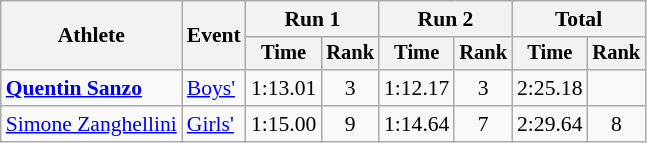<table class="wikitable" style="font-size:90%">
<tr>
<th rowspan="2">Athlete</th>
<th rowspan="2">Event</th>
<th colspan="2">Run 1</th>
<th colspan="2">Run 2</th>
<th colspan="2">Total</th>
</tr>
<tr style="font-size:95%">
<th>Time</th>
<th>Rank</th>
<th>Time</th>
<th>Rank</th>
<th>Time</th>
<th>Rank</th>
</tr>
<tr align=center>
<td align=left><strong><a href='#'>Quentin Sanzo</a></strong></td>
<td align=left><a href='#'>Boys'</a></td>
<td>1:13.01</td>
<td>3</td>
<td>1:12.17</td>
<td>3</td>
<td>2:25.18</td>
<td></td>
</tr>
<tr align=center>
<td align=left><a href='#'>Simone Zanghellini</a></td>
<td align=left><a href='#'>Girls'</a></td>
<td>1:15.00</td>
<td>9</td>
<td>1:14.64</td>
<td>7</td>
<td>2:29.64</td>
<td>8</td>
</tr>
</table>
